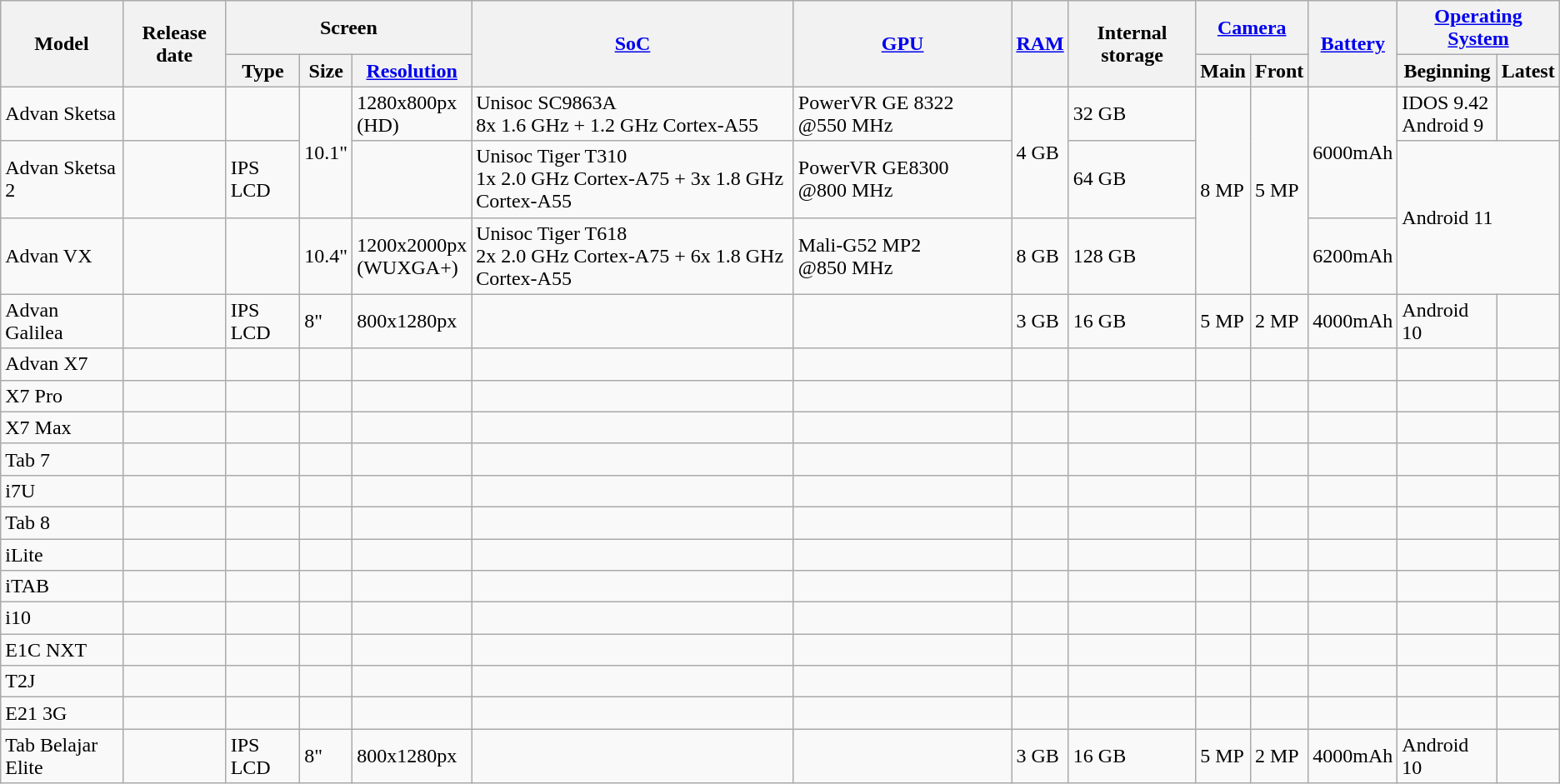<table class="wikitable sortable">
<tr>
<th rowspan="2">Model</th>
<th rowspan="2">Release date</th>
<th colspan="3">Screen</th>
<th rowspan="2"><a href='#'>SoC</a></th>
<th rowspan="2"><a href='#'>GPU</a></th>
<th rowspan="2"><a href='#'>RAM</a></th>
<th rowspan="2">Internal storage</th>
<th colspan="2"><a href='#'>Camera</a></th>
<th rowspan="2"><a href='#'>Battery</a></th>
<th colspan="2"><a href='#'>Operating System</a></th>
</tr>
<tr>
<th>Type</th>
<th>Size</th>
<th><a href='#'>Resolution</a></th>
<th>Main</th>
<th>Front</th>
<th>Beginning</th>
<th>Latest</th>
</tr>
<tr>
<td>Advan Sketsa</td>
<td></td>
<td></td>
<td rowspan="2">10.1"</td>
<td>1280x800px<br>(HD)</td>
<td>Unisoc SC9863A<br>8x 1.6 GHz + 1.2 GHz Cortex-A55</td>
<td>PowerVR GE 8322 @550 MHz</td>
<td rowspan="2">4 GB</td>
<td>32 GB</td>
<td rowspan="3">8 MP</td>
<td rowspan="3">5 MP</td>
<td rowspan="2">6000mAh</td>
<td>IDOS 9.42<br>Android 9</td>
<td></td>
</tr>
<tr>
<td>Advan Sketsa 2</td>
<td></td>
<td>IPS LCD</td>
<td></td>
<td>Unisoc Tiger T310<br>1x 2.0 GHz Cortex-A75 + 3x 1.8 GHz Cortex-A55</td>
<td>PowerVR GE8300 @800 MHz</td>
<td>64 GB</td>
<td colspan="2" rowspan="2">Android 11</td>
</tr>
<tr>
<td>Advan VX</td>
<td></td>
<td></td>
<td>10.4"</td>
<td>1200x2000px<br>(WUXGA+)</td>
<td>Unisoc Tiger T618<br>2x 2.0 GHz Cortex-A75 + 6x 1.8 GHz Cortex-A55</td>
<td>Mali-G52 MP2 @850 MHz</td>
<td>8 GB</td>
<td>128 GB</td>
<td>6200mAh</td>
</tr>
<tr>
<td>Advan Galilea</td>
<td></td>
<td>IPS LCD</td>
<td>8"</td>
<td>800x1280px</td>
<td></td>
<td></td>
<td>3 GB</td>
<td>16 GB</td>
<td>5 MP</td>
<td>2 MP</td>
<td>4000mAh</td>
<td>Android 10</td>
<td></td>
</tr>
<tr>
<td>Advan X7</td>
<td></td>
<td></td>
<td></td>
<td></td>
<td></td>
<td></td>
<td></td>
<td></td>
<td></td>
<td></td>
<td></td>
<td></td>
<td></td>
</tr>
<tr>
<td>X7 Pro</td>
<td></td>
<td></td>
<td></td>
<td></td>
<td></td>
<td></td>
<td></td>
<td></td>
<td></td>
<td></td>
<td></td>
<td></td>
<td></td>
</tr>
<tr>
<td>X7 Max</td>
<td></td>
<td></td>
<td></td>
<td></td>
<td></td>
<td></td>
<td></td>
<td></td>
<td></td>
<td></td>
<td></td>
<td></td>
<td></td>
</tr>
<tr>
<td>Tab 7</td>
<td></td>
<td></td>
<td></td>
<td></td>
<td></td>
<td></td>
<td></td>
<td></td>
<td></td>
<td></td>
<td></td>
<td></td>
<td></td>
</tr>
<tr>
<td>i7U</td>
<td></td>
<td></td>
<td></td>
<td></td>
<td></td>
<td></td>
<td></td>
<td></td>
<td></td>
<td></td>
<td></td>
<td></td>
<td></td>
</tr>
<tr>
<td>Tab 8</td>
<td></td>
<td></td>
<td></td>
<td></td>
<td></td>
<td></td>
<td></td>
<td></td>
<td></td>
<td></td>
<td></td>
<td></td>
<td></td>
</tr>
<tr>
<td>iLite</td>
<td></td>
<td></td>
<td></td>
<td></td>
<td></td>
<td></td>
<td></td>
<td></td>
<td></td>
<td></td>
<td></td>
<td></td>
<td></td>
</tr>
<tr>
<td>iTAB</td>
<td></td>
<td></td>
<td></td>
<td></td>
<td></td>
<td></td>
<td></td>
<td></td>
<td></td>
<td></td>
<td></td>
<td></td>
<td></td>
</tr>
<tr>
<td>i10</td>
<td></td>
<td></td>
<td></td>
<td></td>
<td></td>
<td></td>
<td></td>
<td></td>
<td></td>
<td></td>
<td></td>
<td></td>
<td></td>
</tr>
<tr>
<td>E1C NXT</td>
<td></td>
<td></td>
<td></td>
<td></td>
<td></td>
<td></td>
<td></td>
<td></td>
<td></td>
<td></td>
<td></td>
<td></td>
<td></td>
</tr>
<tr>
<td>T2J</td>
<td></td>
<td></td>
<td></td>
<td></td>
<td></td>
<td></td>
<td></td>
<td></td>
<td></td>
<td></td>
<td></td>
<td></td>
<td></td>
</tr>
<tr>
<td>E21 3G</td>
<td></td>
<td></td>
<td></td>
<td></td>
<td></td>
<td></td>
<td></td>
<td></td>
<td></td>
<td></td>
<td></td>
<td></td>
<td></td>
</tr>
<tr>
<td>Tab Belajar Elite</td>
<td></td>
<td>IPS LCD</td>
<td>8"</td>
<td>800x1280px</td>
<td></td>
<td></td>
<td>3 GB</td>
<td>16 GB</td>
<td>5 MP</td>
<td>2 MP</td>
<td>4000mAh</td>
<td>Android 10</td>
<td></td>
</tr>
</table>
